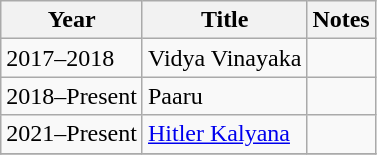<table class="wikitable sortable">
<tr>
<th>Year</th>
<th>Title</th>
<th>Notes</th>
</tr>
<tr>
<td>2017–2018</td>
<td>Vidya Vinayaka</td>
<td></td>
</tr>
<tr>
<td>2018–Present</td>
<td>Paaru</td>
<td></td>
</tr>
<tr>
<td>2021–Present</td>
<td><a href='#'>Hitler Kalyana</a></td>
<td></td>
</tr>
<tr>
</tr>
</table>
